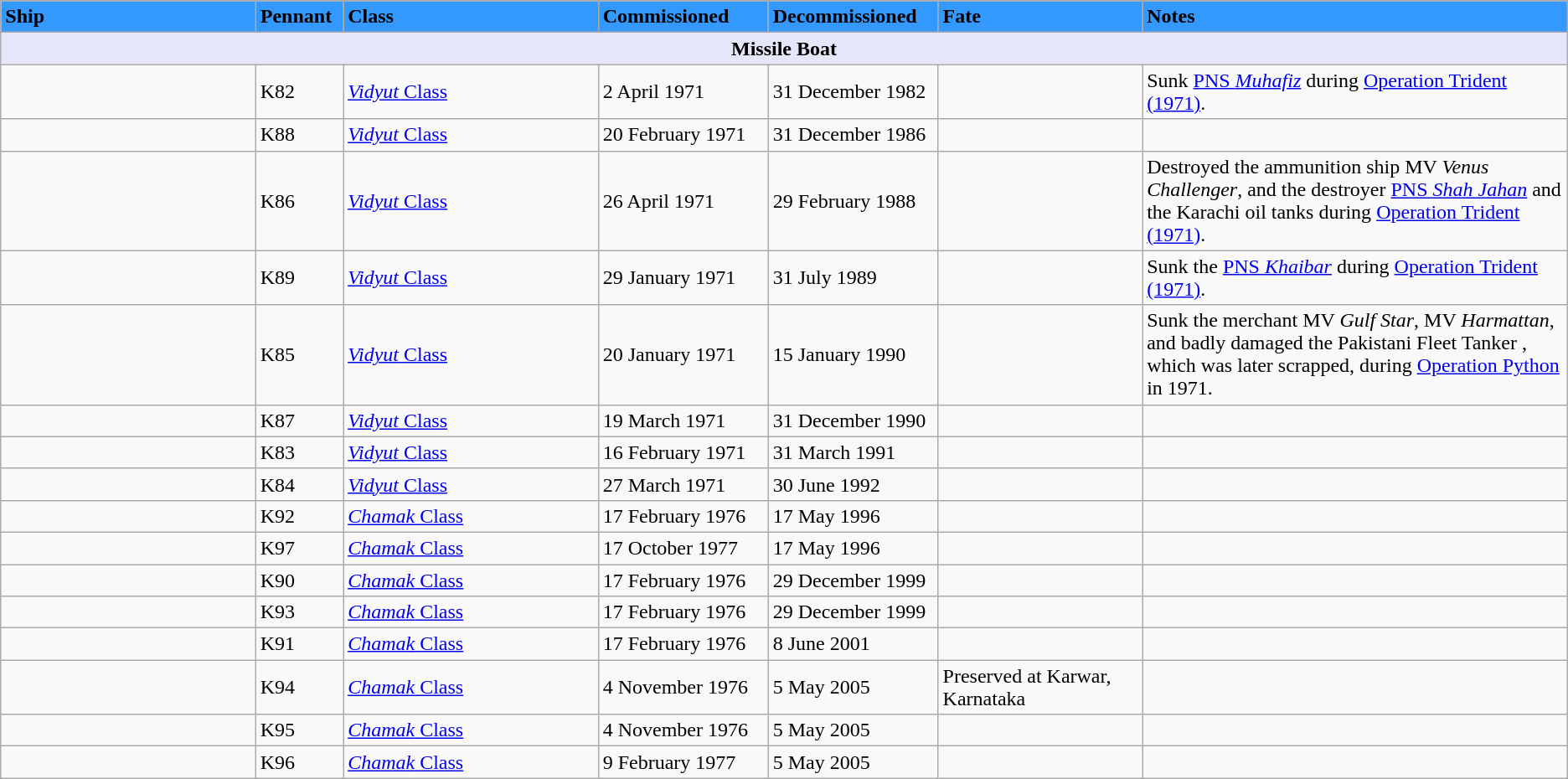<table class="wikitable">
<tr>
</tr>
<tr>
<th style="text-align:left; width:15%;background-color:#3399FF;">Ship</th>
<th style="text-align:left; width:5%;background-color:#3399FF;">Pennant</th>
<th style="text-align:left; width:15%;background-color:#3399FF;">Class</th>
<th style="text-align:left; width:10%;background-color:#3399FF;">Commissioned</th>
<th style="text-align:left; width:10%;background-color:#3399FF;">Decommissioned</th>
<th style="text-align:left; width:12%;background-color:#3399FF;">Fate</th>
<th style="text-align:left; width:25%;background-color:#3399FF;">Notes</th>
</tr>
<tr>
<th colspan="7" style="background: lavender;">Missile Boat</th>
</tr>
<tr>
<td></td>
<td>K82</td>
<td><a href='#'><em>Vidyut</em> Class</a></td>
<td>2 April 1971</td>
<td>31 December 1982</td>
<td></td>
<td>Sunk <a href='#'>PNS <em>Muhafiz</em></a> during <a href='#'>Operation Trident (1971)</a>.</td>
</tr>
<tr>
<td></td>
<td>K88</td>
<td><a href='#'><em>Vidyut</em> Class</a></td>
<td>20 February 1971</td>
<td>31 December 1986</td>
<td></td>
<td></td>
</tr>
<tr>
<td></td>
<td>K86</td>
<td><a href='#'><em>Vidyut</em> Class</a></td>
<td>26 April 1971</td>
<td>29 February 1988</td>
<td></td>
<td>Destroyed the ammunition ship MV <em>Venus Challenger</em>, and the destroyer <a href='#'>PNS <em>Shah Jahan</em></a> and the Karachi oil tanks during <a href='#'>Operation Trident (1971)</a>.</td>
</tr>
<tr>
<td></td>
<td>K89</td>
<td><a href='#'><em>Vidyut</em> Class</a></td>
<td>29 January 1971</td>
<td>31 July 1989</td>
<td></td>
<td>Sunk the <a href='#'>PNS <em>Khaibar</em></a> during <a href='#'>Operation Trident (1971)</a>.</td>
</tr>
<tr>
<td></td>
<td>K85</td>
<td><a href='#'><em>Vidyut</em> Class</a></td>
<td>20 January 1971</td>
<td>15 January 1990</td>
<td></td>
<td>Sunk the merchant MV <em>Gulf Star</em>, MV <em>Harmattan</em>, and badly damaged the Pakistani Fleet Tanker , which was later scrapped, during <a href='#'>Operation Python</a> in 1971.</td>
</tr>
<tr>
<td></td>
<td>K87</td>
<td><a href='#'><em>Vidyut</em> Class</a></td>
<td>19 March 1971</td>
<td>31 December 1990</td>
<td></td>
<td></td>
</tr>
<tr>
<td></td>
<td>K83</td>
<td><a href='#'><em>Vidyut</em> Class</a></td>
<td>16 February 1971</td>
<td>31 March 1991</td>
<td></td>
<td></td>
</tr>
<tr>
<td></td>
<td>K84</td>
<td><a href='#'><em>Vidyut</em> Class</a></td>
<td>27 March 1971</td>
<td>30 June 1992</td>
<td></td>
<td></td>
</tr>
<tr>
<td></td>
<td>K92</td>
<td><a href='#'><em>Chamak</em> Class</a></td>
<td>17 February 1976</td>
<td>17 May 1996</td>
<td></td>
<td></td>
</tr>
<tr>
<td></td>
<td>K97</td>
<td><a href='#'><em>Chamak</em> Class</a></td>
<td>17 October 1977</td>
<td>17 May 1996</td>
<td></td>
<td></td>
</tr>
<tr>
<td></td>
<td>K90</td>
<td><a href='#'><em>Chamak</em> Class</a></td>
<td>17 February 1976</td>
<td>29 December 1999</td>
<td></td>
<td></td>
</tr>
<tr>
<td></td>
<td>K93</td>
<td><a href='#'><em>Chamak</em> Class</a></td>
<td>17 February 1976</td>
<td>29 December 1999</td>
<td></td>
<td></td>
</tr>
<tr>
<td></td>
<td>K91</td>
<td><a href='#'><em>Chamak</em> Class</a></td>
<td>17 February 1976</td>
<td>8 June 2001</td>
<td></td>
<td></td>
</tr>
<tr>
<td></td>
<td>K94</td>
<td><a href='#'><em>Chamak</em> Class</a></td>
<td>4 November 1976</td>
<td>5 May 2005</td>
<td>Preserved at Karwar, Karnataka</td>
<td></td>
</tr>
<tr>
<td></td>
<td>K95</td>
<td><a href='#'><em>Chamak</em> Class</a></td>
<td>4 November 1976</td>
<td>5 May 2005</td>
<td></td>
<td></td>
</tr>
<tr>
<td></td>
<td>K96</td>
<td><a href='#'><em>Chamak</em> Class</a></td>
<td>9 February 1977</td>
<td>5 May 2005</td>
<td></td>
<td></td>
</tr>
</table>
